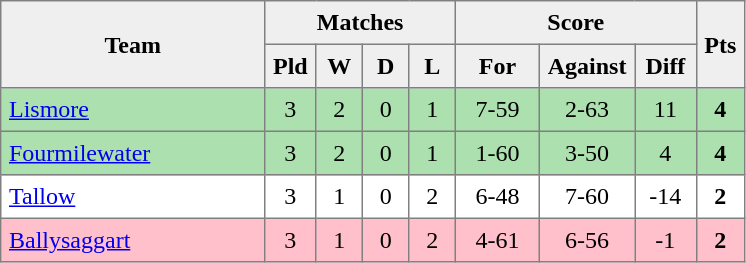<table style=border-collapse:collapse border=1 cellspacing=0 cellpadding=5>
<tr align=center bgcolor=#efefef>
<th rowspan=2 width=165>Team</th>
<th colspan=4>Matches</th>
<th colspan=3>Score</th>
<th rowspan=2width=20>Pts</th>
</tr>
<tr align=center bgcolor=#efefef>
<th width=20>Pld</th>
<th width=20>W</th>
<th width=20>D</th>
<th width=20>L</th>
<th width=45>For</th>
<th width=45>Against</th>
<th width=30>Diff</th>
</tr>
<tr align=center  style="background:#ACE1AF;">
<td style="text-align:left;"><a href='#'>Lismore</a></td>
<td>3</td>
<td>2</td>
<td>0</td>
<td>1</td>
<td>7-59</td>
<td>2-63</td>
<td>11</td>
<td><strong>4</strong></td>
</tr>
<tr align=center  style="background:#ACE1AF;">
<td style="text-align:left;"><a href='#'>Fourmilewater</a></td>
<td>3</td>
<td>2</td>
<td>0</td>
<td>1</td>
<td>1-60</td>
<td>3-50</td>
<td>4</td>
<td><strong>4</strong></td>
</tr>
<tr align=center>
<td style="text-align:left;"><a href='#'>Tallow</a></td>
<td>3</td>
<td>1</td>
<td>0</td>
<td>2</td>
<td>6-48</td>
<td>7-60</td>
<td>-14</td>
<td><strong>2</strong></td>
</tr>
<tr align=center style="background:#FFC0CB;">
<td style="text-align:left;"><a href='#'>Ballysaggart</a></td>
<td>3</td>
<td>1</td>
<td>0</td>
<td>2</td>
<td>4-61</td>
<td>6-56</td>
<td>-1</td>
<td><strong>2</strong></td>
</tr>
</table>
